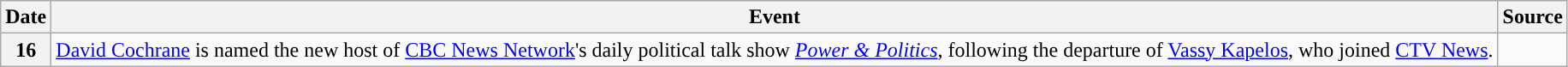<table class="wikitable">
<tr>
<th>Date</th>
<th>Event</th>
<th>Source</th>
</tr>
<tr>
<th>16</th>
<td><a href='#'>David Cochrane</a> is named the new host of <a href='#'>CBC News Network</a>'s daily political talk show <em><a href='#'>Power & Politics</a></em>, following the departure of <a href='#'>Vassy Kapelos</a>, who joined <a href='#'>CTV News</a>.</td>
<td></td>
</tr>
</table>
